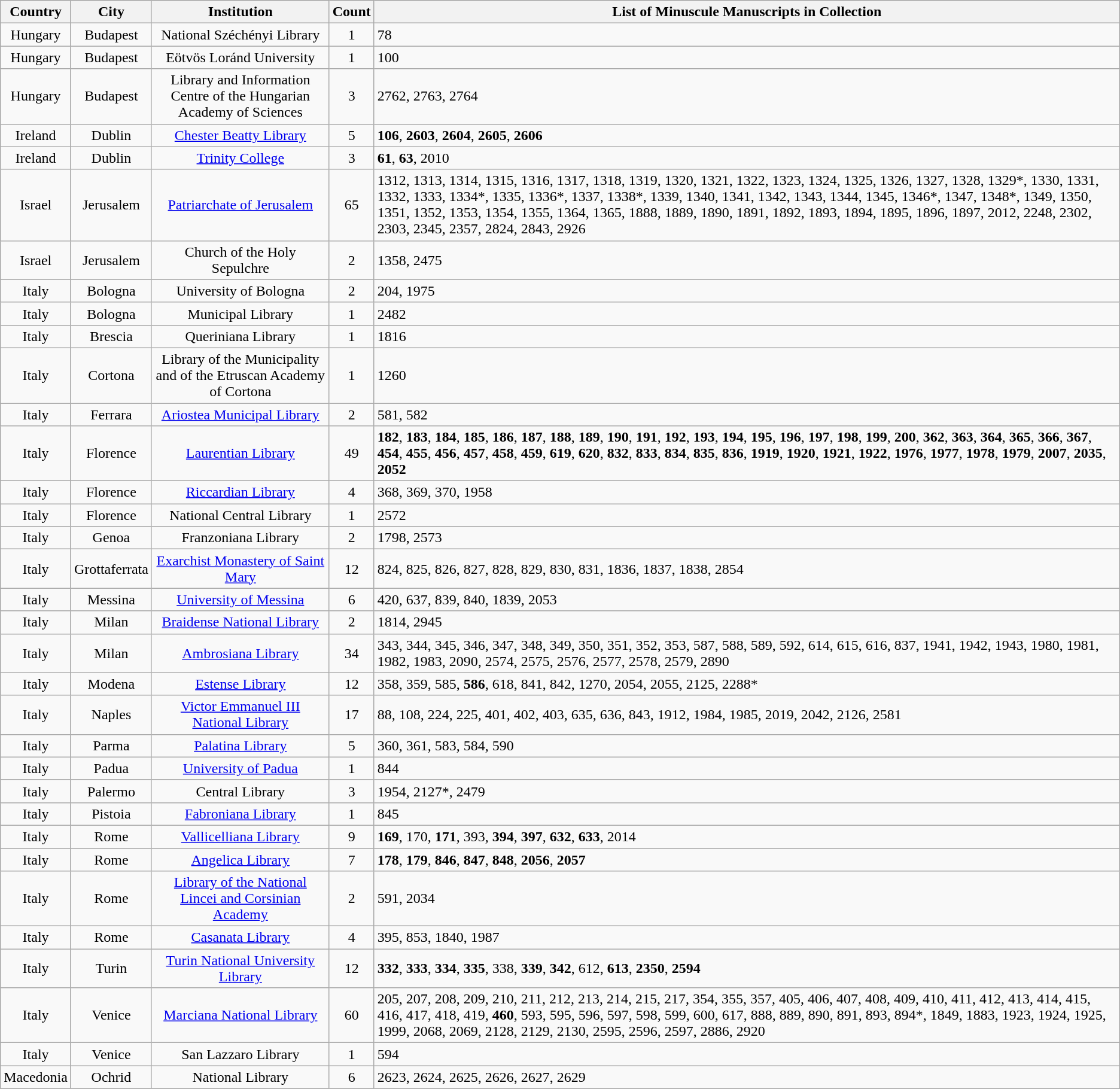<table class="wikitable sortable" style="text-align:center">
<tr>
<th>Country</th>
<th>City</th>
<th>Institution</th>
<th>Count</th>
<th>List of Minuscule Manuscripts in Collection</th>
</tr>
<tr>
<td>Hungary</td>
<td>Budapest</td>
<td>National Széchényi Library</td>
<td>1</td>
<td align=left>78</td>
</tr>
<tr>
<td>Hungary</td>
<td>Budapest</td>
<td>Eötvös Loránd University</td>
<td>1</td>
<td align=left>100</td>
</tr>
<tr>
<td>Hungary</td>
<td>Budapest</td>
<td>Library and Information Centre of the Hungarian Academy of Sciences</td>
<td>3</td>
<td align=left>2762, 2763, 2764</td>
</tr>
<tr>
<td>Ireland</td>
<td>Dublin</td>
<td><a href='#'>Chester Beatty Library</a></td>
<td>5</td>
<td align=left><strong>106</strong>, <strong>2603</strong>, <strong>2604</strong>, <strong>2605</strong>, <strong>2606</strong></td>
</tr>
<tr>
<td>Ireland</td>
<td>Dublin</td>
<td><a href='#'>Trinity College</a></td>
<td>3</td>
<td align=left><strong>61</strong>, <strong>63</strong>, 2010</td>
</tr>
<tr>
<td>Israel</td>
<td>Jerusalem</td>
<td><a href='#'>Patriarchate of Jerusalem</a></td>
<td>65</td>
<td align=left>1312, 1313, 1314, 1315, 1316, 1317, 1318, 1319, 1320, 1321, 1322, 1323, 1324, 1325, 1326, 1327, 1328, 1329*, 1330, 1331, 1332, 1333, 1334*, 1335, 1336*, 1337, 1338*, 1339, 1340, 1341, 1342, 1343, 1344, 1345, 1346*, 1347, 1348*, 1349, 1350, 1351, 1352, 1353, 1354, 1355, 1364, 1365, 1888, 1889, 1890, 1891, 1892, 1893, 1894, 1895, 1896, 1897, 2012, 2248, 2302, 2303, 2345, 2357, 2824, 2843, 2926</td>
</tr>
<tr>
<td>Israel</td>
<td>Jerusalem</td>
<td>Church of the Holy Sepulchre</td>
<td>2</td>
<td align=left>1358, 2475</td>
</tr>
<tr>
<td>Italy</td>
<td>Bologna</td>
<td>University of Bologna</td>
<td>2</td>
<td align=left>204, 1975</td>
</tr>
<tr>
<td>Italy</td>
<td>Bologna</td>
<td>Municipal Library</td>
<td>1</td>
<td align=left>2482</td>
</tr>
<tr>
<td>Italy</td>
<td>Brescia</td>
<td>Queriniana Library</td>
<td>1</td>
<td align=left>1816</td>
</tr>
<tr>
<td>Italy</td>
<td>Cortona</td>
<td>Library of the Municipality and of the Etruscan Academy of Cortona</td>
<td>1</td>
<td align=left>1260</td>
</tr>
<tr>
<td>Italy</td>
<td>Ferrara</td>
<td><a href='#'>Ariostea Municipal Library</a></td>
<td>2</td>
<td align=left>581, 582</td>
</tr>
<tr>
<td>Italy</td>
<td>Florence</td>
<td><a href='#'>Laurentian Library</a></td>
<td>49</td>
<td align=left><strong>182</strong>, <strong>183</strong>, <strong>184</strong>, <strong>185</strong>, <strong>186</strong>, <strong>187</strong>, <strong>188</strong>, <strong>189</strong>, <strong>190</strong>, <strong>191</strong>, <strong>192</strong>, <strong>193</strong>, <strong>194</strong>, <strong>195</strong>, <strong>196</strong>, <strong>197</strong>, <strong>198</strong>, <strong>199</strong>, <strong>200</strong>, <strong>362</strong>, <strong>363</strong>, <strong>364</strong>, <strong>365</strong>, <strong>366</strong>, <strong>367</strong>, <strong>454</strong>, <strong>455</strong>, <strong>456</strong>, <strong>457</strong>, <strong>458</strong>, <strong>459</strong>, <strong>619</strong>, <strong>620</strong>, <strong>832</strong>, <strong>833</strong>, <strong>834</strong>, <strong>835</strong>, <strong>836</strong>, <strong>1919</strong>, <strong>1920</strong>, <strong>1921</strong>, <strong>1922</strong>, <strong>1976</strong>, <strong>1977</strong>, <strong>1978</strong>, <strong>1979</strong>, <strong>2007</strong>, <strong>2035</strong>, <strong>2052</strong></td>
</tr>
<tr>
<td>Italy</td>
<td>Florence</td>
<td><a href='#'>Riccardian Library</a></td>
<td>4</td>
<td align=left>368, 369, 370, 1958</td>
</tr>
<tr>
<td>Italy</td>
<td>Florence</td>
<td>National Central Library</td>
<td>1</td>
<td align=left>2572</td>
</tr>
<tr>
<td>Italy</td>
<td>Genoa</td>
<td>Franzoniana Library</td>
<td>2</td>
<td align=left>1798, 2573</td>
</tr>
<tr>
<td>Italy</td>
<td>Grottaferrata</td>
<td><a href='#'>Exarchist Monastery of Saint Mary</a></td>
<td>12</td>
<td align=left>824, 825, 826, 827, 828, 829, 830, 831, 1836, 1837, 1838, 2854</td>
</tr>
<tr>
<td>Italy</td>
<td>Messina</td>
<td><a href='#'>University of Messina</a></td>
<td>6</td>
<td align=left>420, 637, 839, 840, 1839, 2053</td>
</tr>
<tr>
<td>Italy</td>
<td>Milan</td>
<td><a href='#'>Braidense National Library</a></td>
<td>2</td>
<td align=left>1814, 2945</td>
</tr>
<tr>
<td>Italy</td>
<td>Milan</td>
<td><a href='#'>Ambrosiana Library</a></td>
<td>34</td>
<td align=left>343, 344, 345, 346, 347, 348, 349, 350, 351, 352, 353, 587, 588, 589, 592, 614, 615, 616, 837, 1941, 1942, 1943, 1980, 1981, 1982, 1983, 2090, 2574, 2575, 2576, 2577, 2578, 2579, 2890</td>
</tr>
<tr>
<td>Italy</td>
<td>Modena</td>
<td><a href='#'>Estense Library</a></td>
<td>12</td>
<td align=left>358, 359, 585, <strong>586</strong>, 618, 841, 842, 1270, 2054, 2055, 2125, 2288*</td>
</tr>
<tr>
<td>Italy</td>
<td>Naples</td>
<td><a href='#'>Victor Emmanuel III National Library</a></td>
<td>17</td>
<td align=left>88, 108, 224, 225, 401, 402, 403, 635, 636, 843, 1912, 1984, 1985, 2019, 2042, 2126, 2581</td>
</tr>
<tr>
<td>Italy</td>
<td>Parma</td>
<td><a href='#'>Palatina Library</a></td>
<td>5</td>
<td align=left>360, 361, 583, 584, 590</td>
</tr>
<tr>
<td>Italy</td>
<td>Padua</td>
<td><a href='#'>University of Padua</a></td>
<td>1</td>
<td align=left>844</td>
</tr>
<tr>
<td>Italy</td>
<td>Palermo</td>
<td>Central Library</td>
<td>3</td>
<td align=left>1954, 2127*, 2479</td>
</tr>
<tr>
<td>Italy</td>
<td>Pistoia</td>
<td><a href='#'>Fabroniana Library</a></td>
<td>1</td>
<td align=left>845</td>
</tr>
<tr>
<td>Italy</td>
<td>Rome</td>
<td><a href='#'>Vallicelliana Library</a></td>
<td>9</td>
<td align=left><strong>169</strong>, 170, <strong>171</strong>, 393, <strong>394</strong>, <strong>397</strong>, <strong>632</strong>, <strong>633</strong>, 2014</td>
</tr>
<tr>
<td>Italy</td>
<td>Rome</td>
<td><a href='#'>Angelica Library</a></td>
<td>7</td>
<td align=left><strong>178</strong>, <strong>179</strong>, <strong>846</strong>, <strong>847</strong>, <strong>848</strong>, <strong>2056</strong>, <strong>2057</strong></td>
</tr>
<tr>
<td>Italy</td>
<td>Rome</td>
<td><a href='#'>Library of the National Lincei and Corsinian Academy</a></td>
<td>2</td>
<td align=left>591, 2034</td>
</tr>
<tr>
<td>Italy</td>
<td>Rome</td>
<td><a href='#'>Casanata Library</a></td>
<td>4</td>
<td align=left>395, 853, 1840, 1987</td>
</tr>
<tr>
<td>Italy</td>
<td>Turin</td>
<td><a href='#'>Turin National University Library</a></td>
<td>12</td>
<td align=left><strong>332</strong>, <strong>333</strong>, <strong>334</strong>, <strong>335</strong>, 338, <strong>339</strong>, <strong>342</strong>, 612, <strong>613</strong>, <strong>2350</strong>, <strong>2594</strong></td>
</tr>
<tr>
<td>Italy</td>
<td>Venice</td>
<td><a href='#'>Marciana National Library</a></td>
<td>60</td>
<td align=left>205, 207, 208, 209, 210, 211, 212, 213, 214, 215, 217, 354, 355, 357, 405, 406, 407, 408, 409, 410, 411, 412, 413, 414, 415, 416, 417, 418, 419, <strong>460</strong>, 593, 595, 596, 597, 598, 599, 600, 617, 888, 889, 890, 891, 893, 894*, 1849, 1883, 1923, 1924, 1925, 1999, 2068, 2069, 2128, 2129, 2130, 2595, 2596, 2597, 2886, 2920</td>
</tr>
<tr>
<td>Italy</td>
<td>Venice</td>
<td>San Lazzaro Library</td>
<td>1</td>
<td align=left>594</td>
</tr>
<tr>
<td>Macedonia</td>
<td>Ochrid</td>
<td>National Library</td>
<td>6</td>
<td align=left>2623, 2624, 2625, 2626, 2627, 2629</td>
</tr>
<tr>
</tr>
</table>
